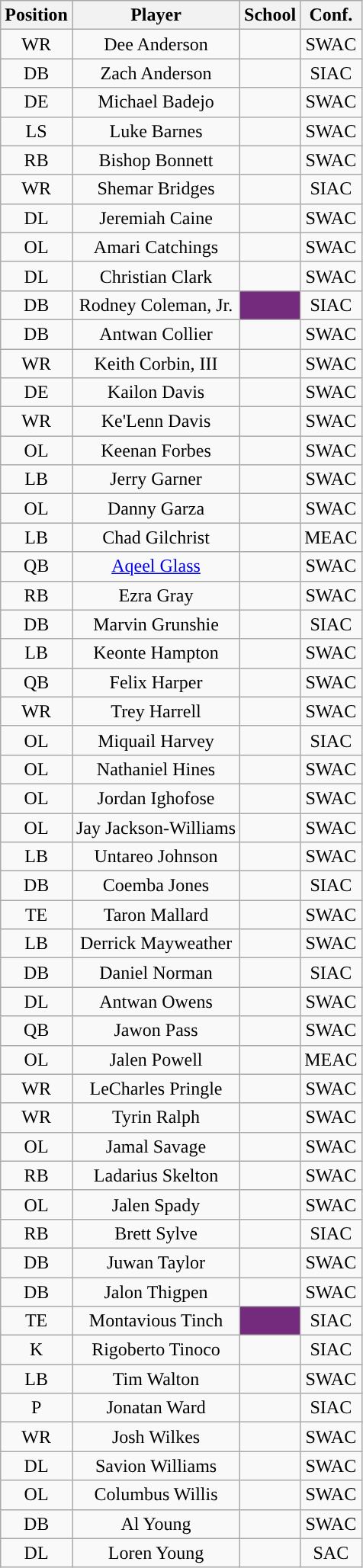<table class="wikitable" style="text-align:center">
<tr>
<th>Position</th>
<th>Player</th>
<th>School</th>
<th>Conf.</th>
</tr>
<tr>
<td>WR</td>
<td>Dee Anderson</td>
<td></td>
<td>SWAC</td>
</tr>
<tr>
<td>DB</td>
<td>Zach Anderson</td>
<td></td>
<td>SIAC</td>
</tr>
<tr>
<td>DE</td>
<td>Michael Badejo</td>
<td></td>
<td>SWAC</td>
</tr>
<tr>
<td>LS</td>
<td>Luke Barnes</td>
<td></td>
<td>SWAC</td>
</tr>
<tr>
<td>RB</td>
<td>Bishop Bonnett</td>
<td></td>
<td>SWAC</td>
</tr>
<tr>
<td>WR</td>
<td>Shemar Bridges</td>
<td></td>
<td>SIAC</td>
</tr>
<tr>
<td>DL</td>
<td>Jeremiah Caine</td>
<td></td>
<td>SWAC</td>
</tr>
<tr>
<td>OL</td>
<td>Amari Catchings</td>
<td></td>
<td>SWAC</td>
</tr>
<tr>
<td>DL</td>
<td>Christian Clark</td>
<td></td>
<td>SWAC</td>
</tr>
<tr>
<td>DB</td>
<td>Rodney Coleman, Jr.</td>
<td style="background:#742b7d"></td>
<td>SIAC</td>
</tr>
<tr>
<td>DB</td>
<td>Antwan Collier</td>
<td></td>
<td>SWAC</td>
</tr>
<tr>
<td>WR</td>
<td>Keith Corbin, III</td>
<td></td>
<td>SWAC</td>
</tr>
<tr>
<td>DE</td>
<td>Kailon Davis</td>
<td></td>
<td>SWAC</td>
</tr>
<tr>
<td>WR</td>
<td>Ke'Lenn Davis</td>
<td></td>
<td>SWAC</td>
</tr>
<tr>
<td>OL</td>
<td>Keenan Forbes</td>
<td></td>
<td>SWAC</td>
</tr>
<tr>
<td>LB</td>
<td>Jerry Garner</td>
<td></td>
<td>SWAC</td>
</tr>
<tr>
<td>OL</td>
<td>Danny Garza</td>
<td></td>
<td>SWAC</td>
</tr>
<tr>
<td>LB</td>
<td>Chad Gilchrist</td>
<td></td>
<td>MEAC</td>
</tr>
<tr>
<td>QB</td>
<td><a href='#'>Aqeel Glass</a></td>
<td></td>
<td>SWAC</td>
</tr>
<tr>
<td>RB</td>
<td>Ezra Gray</td>
<td></td>
<td>SWAC</td>
</tr>
<tr>
<td>DB</td>
<td>Marvin Grunshie</td>
<td></td>
<td>SIAC</td>
</tr>
<tr>
<td>LB</td>
<td>Keonte Hampton</td>
<td></td>
<td>SWAC</td>
</tr>
<tr>
<td>QB</td>
<td>Felix Harper</td>
<td></td>
<td>SWAC</td>
</tr>
<tr>
<td>WR</td>
<td>Trey Harrell</td>
<td></td>
<td>SWAC</td>
</tr>
<tr>
<td>OL</td>
<td>Miquail Harvey</td>
<td></td>
<td>SIAC</td>
</tr>
<tr>
<td>OL</td>
<td>Nathaniel Hines</td>
<td></td>
<td>SWAC</td>
</tr>
<tr>
<td>OL</td>
<td>Jordan Ighofose</td>
<td></td>
<td>SWAC</td>
</tr>
<tr>
<td>OL</td>
<td>Jay Jackson-Williams</td>
<td></td>
<td>SWAC</td>
</tr>
<tr>
<td>LB</td>
<td>Untareo Johnson</td>
<td></td>
<td>SWAC</td>
</tr>
<tr>
<td>DB</td>
<td>Coemba Jones</td>
<td></td>
<td>SIAC</td>
</tr>
<tr>
<td>TE</td>
<td>Taron Mallard</td>
<td></td>
<td>SWAC</td>
</tr>
<tr>
<td>LB</td>
<td>Derrick Mayweather</td>
<td></td>
<td>SWAC</td>
</tr>
<tr>
<td>DB</td>
<td>Daniel Norman</td>
<td></td>
<td>SIAC</td>
</tr>
<tr>
<td>DL</td>
<td>Antwan Owens</td>
<td></td>
<td>SWAC</td>
</tr>
<tr>
<td>QB</td>
<td>Jawon Pass</td>
<td></td>
<td>SWAC</td>
</tr>
<tr>
<td>OL</td>
<td>Jalen Powell</td>
<td></td>
<td>MEAC</td>
</tr>
<tr>
<td>WR</td>
<td>LeCharles Pringle</td>
<td></td>
<td>SWAC</td>
</tr>
<tr>
<td>WR</td>
<td>Tyrin Ralph</td>
<td></td>
<td>SWAC</td>
</tr>
<tr>
<td>OL</td>
<td>Jamal Savage</td>
<td></td>
<td>SWAC</td>
</tr>
<tr>
<td>RB</td>
<td>Ladarius Skelton</td>
<td></td>
<td>SWAC</td>
</tr>
<tr>
<td>OL</td>
<td>Jalen Spady</td>
<td></td>
<td>SWAC</td>
</tr>
<tr>
<td>RB</td>
<td>Brett Sylve</td>
<td></td>
<td>SIAC</td>
</tr>
<tr>
<td>DB</td>
<td>Juwan Taylor</td>
<td></td>
<td>SWAC</td>
</tr>
<tr>
<td>DB</td>
<td>Jalon Thigpen</td>
<td></td>
<td>SWAC</td>
</tr>
<tr>
<td>TE</td>
<td>Montavious Tinch</td>
<td style="background:#742b7d"></td>
<td>SIAC</td>
</tr>
<tr>
<td>K</td>
<td>Rigoberto Tinoco</td>
<td></td>
<td>SIAC</td>
</tr>
<tr>
<td>LB</td>
<td>Tim Walton</td>
<td></td>
<td>SWAC</td>
</tr>
<tr>
<td>P</td>
<td>Jonatan Ward</td>
<td></td>
<td>SIAC</td>
</tr>
<tr>
<td>WR</td>
<td>Josh Wilkes</td>
<td></td>
<td>SWAC</td>
</tr>
<tr>
<td>DL</td>
<td>Savion Williams</td>
<td></td>
<td>SWAC</td>
</tr>
<tr>
<td>OL</td>
<td>Columbus Willis</td>
<td></td>
<td>SWAC</td>
</tr>
<tr>
<td>DB</td>
<td>Al Young</td>
<td></td>
<td>SWAC</td>
</tr>
<tr>
<td>DL</td>
<td>Loren Young</td>
<td></td>
<td>SAC</td>
</tr>
</table>
